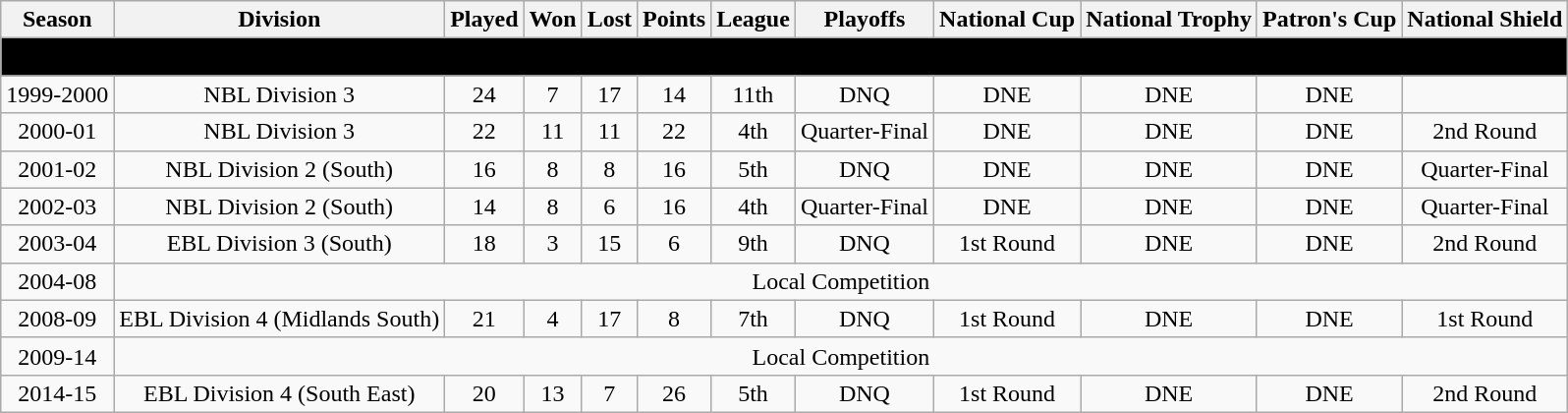<table class="wikitable" style="text-align: center;">
<tr bgcolor="#efefef">
<th>Season</th>
<th>Division</th>
<th>Played</th>
<th>Won</th>
<th>Lost</th>
<th>Points</th>
<th>League</th>
<th>Playoffs</th>
<th>National Cup</th>
<th>National Trophy</th>
<th>Patron's Cup</th>
<th>National Shield</th>
</tr>
<tr>
<td colspan="12" align=center bgcolor="black"><span><strong>Brighton Cougars</strong></span></td>
</tr>
<tr>
<td>1999-2000</td>
<td>NBL Division 3</td>
<td>24</td>
<td>7</td>
<td>17</td>
<td>14</td>
<td>11th</td>
<td>DNQ</td>
<td>DNE</td>
<td>DNE</td>
<td>DNE</td>
<td></td>
</tr>
<tr>
<td>2000-01</td>
<td>NBL Division 3</td>
<td>22</td>
<td>11</td>
<td>11</td>
<td>22</td>
<td>4th</td>
<td>Quarter-Final</td>
<td>DNE</td>
<td>DNE</td>
<td>DNE</td>
<td>2nd Round</td>
</tr>
<tr>
<td>2001-02</td>
<td>NBL Division 2 (South)</td>
<td>16</td>
<td>8</td>
<td>8</td>
<td>16</td>
<td>5th</td>
<td>DNQ</td>
<td>DNE</td>
<td>DNE</td>
<td>DNE</td>
<td>Quarter-Final</td>
</tr>
<tr>
<td>2002-03</td>
<td>NBL Division 2 (South)</td>
<td>14</td>
<td>8</td>
<td>6</td>
<td>16</td>
<td>4th</td>
<td>Quarter-Final</td>
<td>DNE</td>
<td>DNE</td>
<td>DNE</td>
<td>Quarter-Final</td>
</tr>
<tr>
<td>2003-04</td>
<td>EBL Division 3 (South)</td>
<td>18</td>
<td>3</td>
<td>15</td>
<td>6</td>
<td>9th</td>
<td>DNQ</td>
<td>1st Round</td>
<td>DNE</td>
<td>DNE</td>
<td>2nd Round</td>
</tr>
<tr>
<td>2004-08</td>
<td colspan=11 align=center>Local Competition</td>
</tr>
<tr>
<td>2008-09</td>
<td>EBL Division 4 (Midlands South)</td>
<td>21</td>
<td>4</td>
<td>17</td>
<td>8</td>
<td>7th</td>
<td>DNQ</td>
<td>1st Round</td>
<td>DNE</td>
<td>DNE</td>
<td>1st Round</td>
</tr>
<tr>
<td>2009-14</td>
<td colspan=11 align=center>Local Competition</td>
</tr>
<tr>
<td>2014-15</td>
<td>EBL Division 4 (South East)</td>
<td>20</td>
<td>13</td>
<td>7</td>
<td>26</td>
<td>5th</td>
<td>DNQ</td>
<td>1st Round</td>
<td>DNE</td>
<td>DNE</td>
<td>2nd Round</td>
</tr>
</table>
